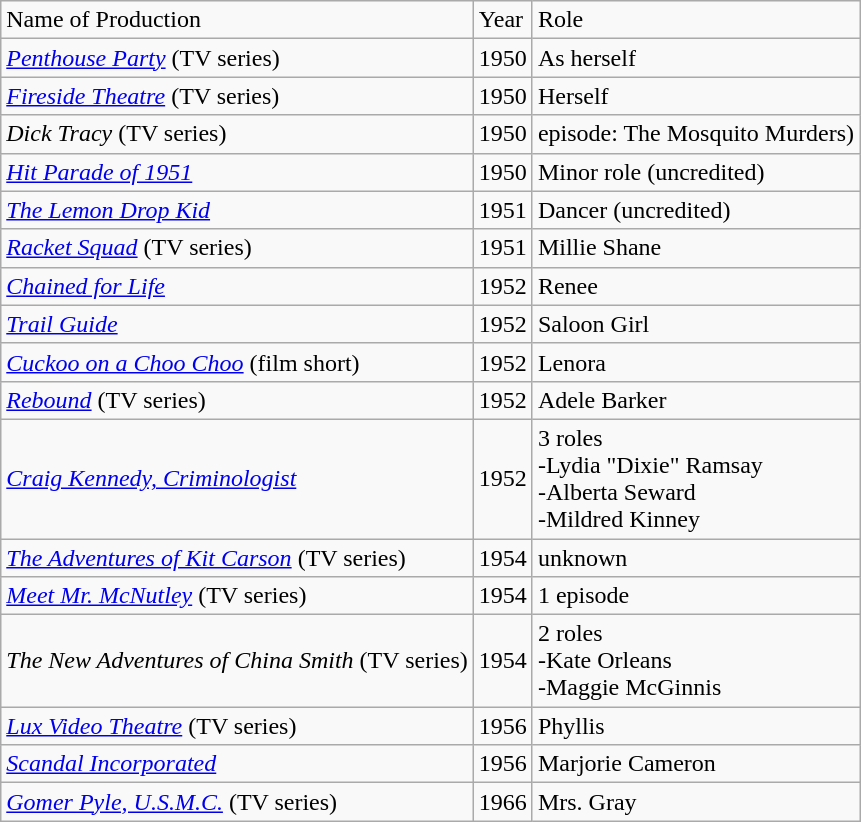<table class="wikitable sortable">
<tr>
<td>Name of Production</td>
<td>Year</td>
<td>Role</td>
</tr>
<tr>
<td><em><a href='#'>Penthouse Party</a></em> (TV series)</td>
<td>1950</td>
<td>As herself</td>
</tr>
<tr>
<td><em><a href='#'>Fireside Theatre</a></em> (TV series)</td>
<td>1950</td>
<td>Herself</td>
</tr>
<tr>
<td><em>Dick Tracy</em> (TV series)</td>
<td>1950</td>
<td>episode: The Mosquito Murders)</td>
</tr>
<tr>
<td><em><a href='#'>Hit Parade of 1951</a></em></td>
<td>1950</td>
<td>Minor role (uncredited)</td>
</tr>
<tr>
<td><em><a href='#'>The Lemon Drop Kid</a></em></td>
<td>1951</td>
<td>Dancer (uncredited)</td>
</tr>
<tr>
<td><em><a href='#'>Racket Squad</a></em> (TV series)</td>
<td>1951</td>
<td>Millie Shane</td>
</tr>
<tr>
<td><em><a href='#'>Chained for Life</a></em></td>
<td>1952</td>
<td>Renee</td>
</tr>
<tr>
<td><em><a href='#'>Trail Guide</a></em></td>
<td>1952</td>
<td>Saloon Girl</td>
</tr>
<tr>
<td><em><a href='#'>Cuckoo on a Choo Choo</a></em> (film short)</td>
<td>1952</td>
<td>Lenora</td>
</tr>
<tr>
<td><em><a href='#'>Rebound</a></em> (TV series)</td>
<td>1952</td>
<td>Adele Barker</td>
</tr>
<tr>
<td><em><a href='#'>Craig Kennedy, Criminologist</a></em></td>
<td>1952</td>
<td>3 roles<br>-Lydia "Dixie" Ramsay<br>-Alberta Seward<br>-Mildred Kinney</td>
</tr>
<tr>
<td><em><a href='#'>The Adventures of Kit Carson</a></em> (TV series)</td>
<td>1954</td>
<td>unknown</td>
</tr>
<tr>
<td><em><a href='#'>Meet Mr. McNutley</a></em> (TV series)</td>
<td>1954</td>
<td>1 episode</td>
</tr>
<tr>
<td><em>The New Adventures of China Smith</em> (TV series)</td>
<td>1954</td>
<td>2 roles<br>-Kate Orleans<br>-Maggie McGinnis</td>
</tr>
<tr>
<td><em><a href='#'>Lux Video Theatre</a></em> (TV series)</td>
<td>1956</td>
<td>Phyllis</td>
</tr>
<tr>
<td><em><a href='#'>Scandal Incorporated</a></em></td>
<td>1956</td>
<td>Marjorie Cameron</td>
</tr>
<tr>
<td><em><a href='#'>Gomer Pyle, U.S.M.C.</a></em> (TV series)</td>
<td>1966</td>
<td>Mrs. Gray</td>
</tr>
</table>
